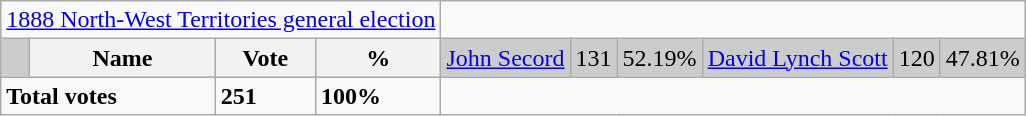<table class="wikitable">
<tr>
<td colspan=4 align=center><a href='#'>1888 North-West Territories general election</a></td>
</tr>
<tr bgcolor="CCCCCC">
<td></td>
<th>Name</th>
<th>Vote</th>
<th>%<br></th>
<td><a href='#'>John Secord</a></td>
<td>131</td>
<td>52.19%<br></td>
<td><a href='#'>David Lynch Scott</a></td>
<td>120</td>
<td>47.81%</td>
</tr>
<tr>
<td colspan=2><strong>Total votes</strong></td>
<td><strong>251</strong></td>
<td alignment="left"><strong>100%</strong></td>
</tr>
</table>
